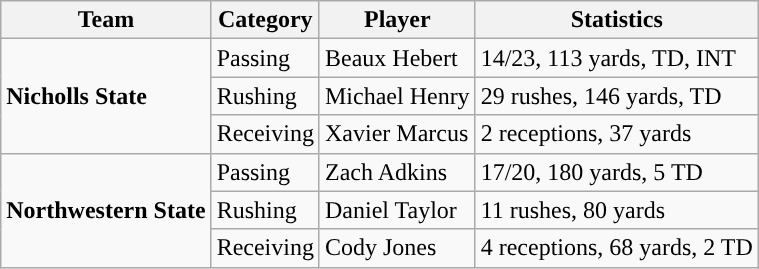<table class="wikitable" style="float: left;">
<tr>
<th>Team</th>
<th>Category</th>
<th>Player</th>
<th>Statistics</th>
</tr>
<tr>
<td rowspan=3><strong>Nicholls State</strong></td>
<td>Passing</td>
<td>Beaux Hebert</td>
<td>14/23, 113 yards, TD, INT</td>
</tr>
<tr>
<td>Rushing</td>
<td>Michael Henry</td>
<td>29 rushes, 146 yards, TD</td>
</tr>
<tr>
<td>Receiving</td>
<td>Xavier Marcus</td>
<td>2 receptions, 37 yards</td>
</tr>
<tr>
<td rowspan=3><strong>Northwestern State</strong></td>
<td>Passing</td>
<td>Zach Adkins</td>
<td>17/20, 180 yards, 5 TD</td>
</tr>
<tr>
<td>Rushing</td>
<td>Daniel Taylor</td>
<td>11 rushes, 80 yards</td>
</tr>
<tr>
<td>Receiving</td>
<td>Cody Jones</td>
<td>4 receptions, 68 yards, 2 TD</td>
</tr>
</table>
